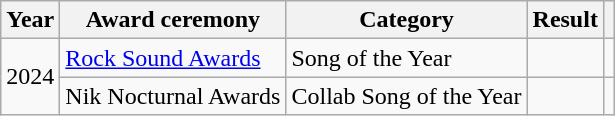<table class="wikitable sortable plainrowheaders">
<tr>
<th scope="col">Year</th>
<th scope="col">Award ceremony</th>
<th scope="col">Category</th>
<th scope="col">Result</th>
<th scope="col" class="unsortable"></th>
</tr>
<tr>
<td rowspan="2">2024</td>
<td><a href='#'>Rock Sound Awards</a></td>
<td>Song of the Year</td>
<td></td>
<td></td>
</tr>
<tr>
<td>Nik Nocturnal Awards</td>
<td>Collab Song of the Year</td>
<td></td>
<td></td>
</tr>
</table>
